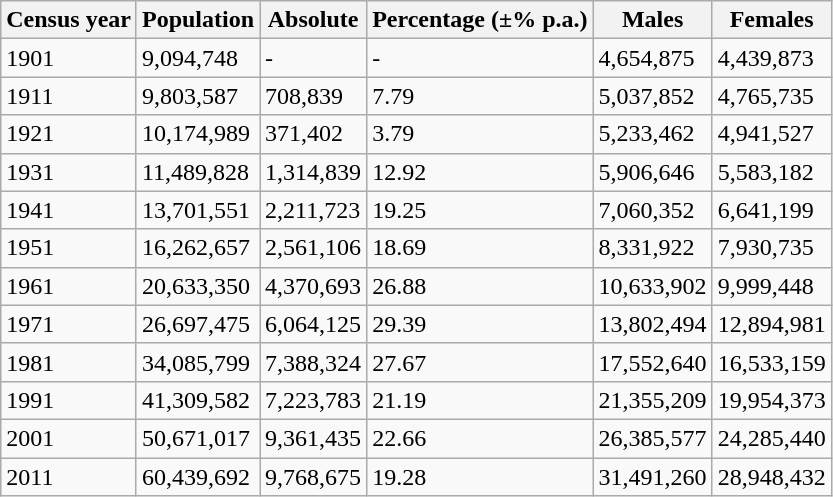<table class="wikitable">
<tr>
<th>Census year</th>
<th>Population</th>
<th>Absolute</th>
<th>Percentage (<strong>±% p.a.)</strong></th>
<th>Males</th>
<th>Females</th>
</tr>
<tr>
<td>1901</td>
<td>9,094,748</td>
<td>-</td>
<td>-</td>
<td>4,654,875</td>
<td>4,439,873</td>
</tr>
<tr>
<td>1911</td>
<td>9,803,587</td>
<td>708,839</td>
<td>7.79</td>
<td>5,037,852</td>
<td>4,765,735</td>
</tr>
<tr>
<td>1921</td>
<td>10,174,989</td>
<td>371,402</td>
<td>3.79</td>
<td>5,233,462</td>
<td>4,941,527</td>
</tr>
<tr>
<td>1931</td>
<td>11,489,828</td>
<td>1,314,839</td>
<td>12.92</td>
<td>5,906,646</td>
<td>5,583,182</td>
</tr>
<tr>
<td>1941</td>
<td>13,701,551</td>
<td>2,211,723</td>
<td>19.25</td>
<td>7,060,352</td>
<td>6,641,199</td>
</tr>
<tr>
<td>1951</td>
<td>16,262,657</td>
<td>2,561,106</td>
<td>18.69</td>
<td>8,331,922</td>
<td>7,930,735</td>
</tr>
<tr>
<td>1961</td>
<td>20,633,350</td>
<td>4,370,693</td>
<td>26.88</td>
<td>10,633,902</td>
<td>9,999,448</td>
</tr>
<tr>
<td>1971</td>
<td>26,697,475</td>
<td>6,064,125</td>
<td>29.39</td>
<td>13,802,494</td>
<td>12,894,981</td>
</tr>
<tr>
<td>1981</td>
<td>34,085,799</td>
<td>7,388,324</td>
<td>27.67</td>
<td>17,552,640</td>
<td>16,533,159</td>
</tr>
<tr>
<td>1991</td>
<td>41,309,582</td>
<td>7,223,783</td>
<td>21.19</td>
<td>21,355,209</td>
<td>19,954,373</td>
</tr>
<tr>
<td>2001</td>
<td>50,671,017</td>
<td>9,361,435</td>
<td>22.66</td>
<td>26,385,577</td>
<td>24,285,440</td>
</tr>
<tr>
<td>2011</td>
<td>60,439,692</td>
<td>9,768,675</td>
<td>19.28</td>
<td>31,491,260</td>
<td>28,948,432</td>
</tr>
</table>
